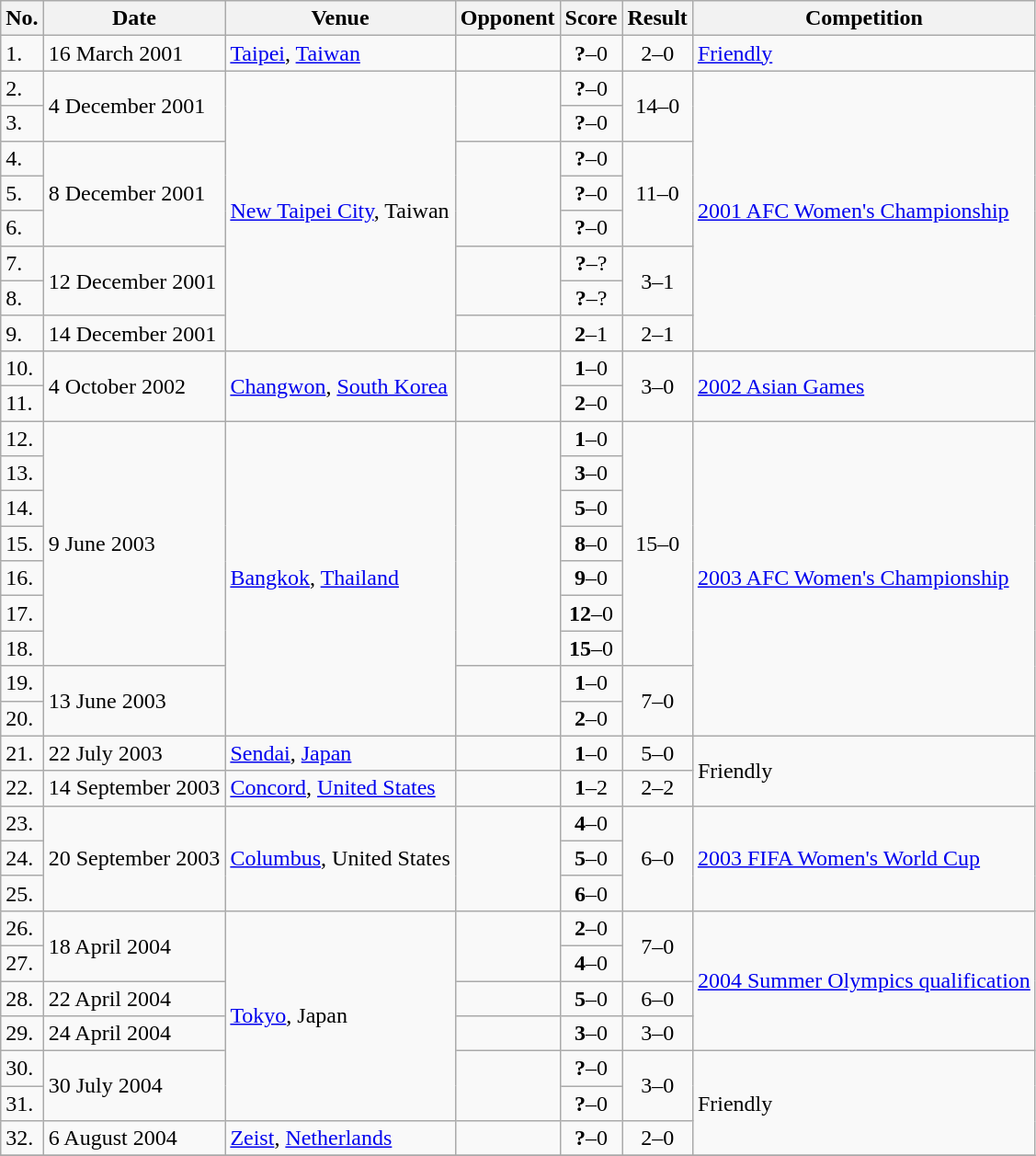<table class="wikitable">
<tr>
<th>No.</th>
<th>Date</th>
<th>Venue</th>
<th>Opponent</th>
<th>Score</th>
<th>Result</th>
<th>Competition</th>
</tr>
<tr>
<td>1.</td>
<td>16 March 2001</td>
<td><a href='#'>Taipei</a>, <a href='#'>Taiwan</a></td>
<td></td>
<td align=center><strong>?</strong>–0</td>
<td align=center>2–0</td>
<td><a href='#'>Friendly</a></td>
</tr>
<tr>
<td>2.</td>
<td rowspan=2>4 December 2001</td>
<td rowspan=8><a href='#'>New Taipei City</a>, Taiwan</td>
<td rowspan=2></td>
<td align=center><strong>?</strong>–0</td>
<td rowspan=2 align=center>14–0</td>
<td rowspan=8><a href='#'>2001 AFC Women's Championship</a></td>
</tr>
<tr>
<td>3.</td>
<td align=center><strong>?</strong>–0</td>
</tr>
<tr>
<td>4.</td>
<td rowspan=3>8 December 2001</td>
<td rowspan=3></td>
<td align=center><strong>?</strong>–0</td>
<td rowspan=3 align=center>11–0</td>
</tr>
<tr>
<td>5.</td>
<td align=center><strong>?</strong>–0</td>
</tr>
<tr>
<td>6.</td>
<td align=center><strong>?</strong>–0</td>
</tr>
<tr>
<td>7.</td>
<td rowspan=2>12 December 2001</td>
<td rowspan=2></td>
<td align=center><strong>?</strong>–?</td>
<td rowspan=2 align=center>3–1</td>
</tr>
<tr>
<td>8.</td>
<td align=center><strong>?</strong>–?</td>
</tr>
<tr>
<td>9.</td>
<td>14 December 2001</td>
<td></td>
<td align=center><strong>2</strong>–1</td>
<td align=center>2–1</td>
</tr>
<tr>
<td>10.</td>
<td rowspan=2>4 October 2002</td>
<td rowspan=2><a href='#'>Changwon</a>, <a href='#'>South Korea</a></td>
<td rowspan=2></td>
<td align=center><strong>1</strong>–0</td>
<td rowspan=2 align=center>3–0</td>
<td rowspan=2><a href='#'>2002 Asian Games</a></td>
</tr>
<tr>
<td>11.</td>
<td align=center><strong>2</strong>–0</td>
</tr>
<tr>
<td>12.</td>
<td rowspan=7>9 June 2003</td>
<td rowspan=9><a href='#'>Bangkok</a>, <a href='#'>Thailand</a></td>
<td rowspan=7></td>
<td align=center><strong>1</strong>–0</td>
<td rowspan=7 align=center>15–0</td>
<td rowspan=9><a href='#'>2003 AFC Women's Championship</a></td>
</tr>
<tr>
<td>13.</td>
<td align=center><strong>3</strong>–0</td>
</tr>
<tr>
<td>14.</td>
<td align=center><strong>5</strong>–0</td>
</tr>
<tr>
<td>15.</td>
<td align=center><strong>8</strong>–0</td>
</tr>
<tr>
<td>16.</td>
<td align=center><strong>9</strong>–0</td>
</tr>
<tr>
<td>17.</td>
<td align=center><strong>12</strong>–0</td>
</tr>
<tr>
<td>18.</td>
<td align=center><strong>15</strong>–0</td>
</tr>
<tr>
<td>19.</td>
<td rowspan=2>13 June 2003</td>
<td rowspan=2></td>
<td align=center><strong>1</strong>–0</td>
<td rowspan=2 align=center>7–0</td>
</tr>
<tr>
<td>20.</td>
<td align=center><strong>2</strong>–0</td>
</tr>
<tr>
<td>21.</td>
<td>22 July 2003</td>
<td><a href='#'>Sendai</a>, <a href='#'>Japan</a></td>
<td></td>
<td align=center><strong>1</strong>–0</td>
<td align=center>5–0</td>
<td rowspan=2>Friendly</td>
</tr>
<tr>
<td>22.</td>
<td>14 September 2003</td>
<td><a href='#'>Concord</a>, <a href='#'>United States</a></td>
<td></td>
<td align=center><strong>1</strong>–2</td>
<td align=center>2–2</td>
</tr>
<tr>
<td>23.</td>
<td rowspan=3>20 September 2003</td>
<td rowspan=3><a href='#'>Columbus</a>, United States</td>
<td rowspan=3></td>
<td align=center><strong>4</strong>–0</td>
<td rowspan=3 align=center>6–0</td>
<td rowspan=3><a href='#'>2003 FIFA Women's World Cup</a></td>
</tr>
<tr>
<td>24.</td>
<td align=center><strong>5</strong>–0</td>
</tr>
<tr>
<td>25.</td>
<td align=center><strong>6</strong>–0</td>
</tr>
<tr>
<td>26.</td>
<td rowspan=2>18 April 2004</td>
<td rowspan=6><a href='#'>Tokyo</a>, Japan</td>
<td rowspan=2></td>
<td align=center><strong>2</strong>–0</td>
<td rowspan=2 align=center>7–0</td>
<td rowspan=4><a href='#'>2004 Summer Olympics qualification</a></td>
</tr>
<tr>
<td>27.</td>
<td align=center><strong>4</strong>–0</td>
</tr>
<tr>
<td>28.</td>
<td>22 April 2004</td>
<td></td>
<td align=center><strong>5</strong>–0</td>
<td align=center>6–0</td>
</tr>
<tr>
<td>29.</td>
<td>24 April 2004</td>
<td></td>
<td align=center><strong>3</strong>–0</td>
<td align=center>3–0</td>
</tr>
<tr>
<td>30.</td>
<td rowspan=2>30 July 2004</td>
<td rowspan=2></td>
<td align=center><strong>?</strong>–0</td>
<td rowspan=2 align=center>3–0</td>
<td rowspan=3>Friendly</td>
</tr>
<tr>
<td>31.</td>
<td align=center><strong>?</strong>–0</td>
</tr>
<tr>
<td>32.</td>
<td>6 August 2004</td>
<td><a href='#'>Zeist</a>, <a href='#'>Netherlands</a></td>
<td></td>
<td align=center><strong>?</strong>–0</td>
<td align=center>2–0</td>
</tr>
<tr>
</tr>
</table>
